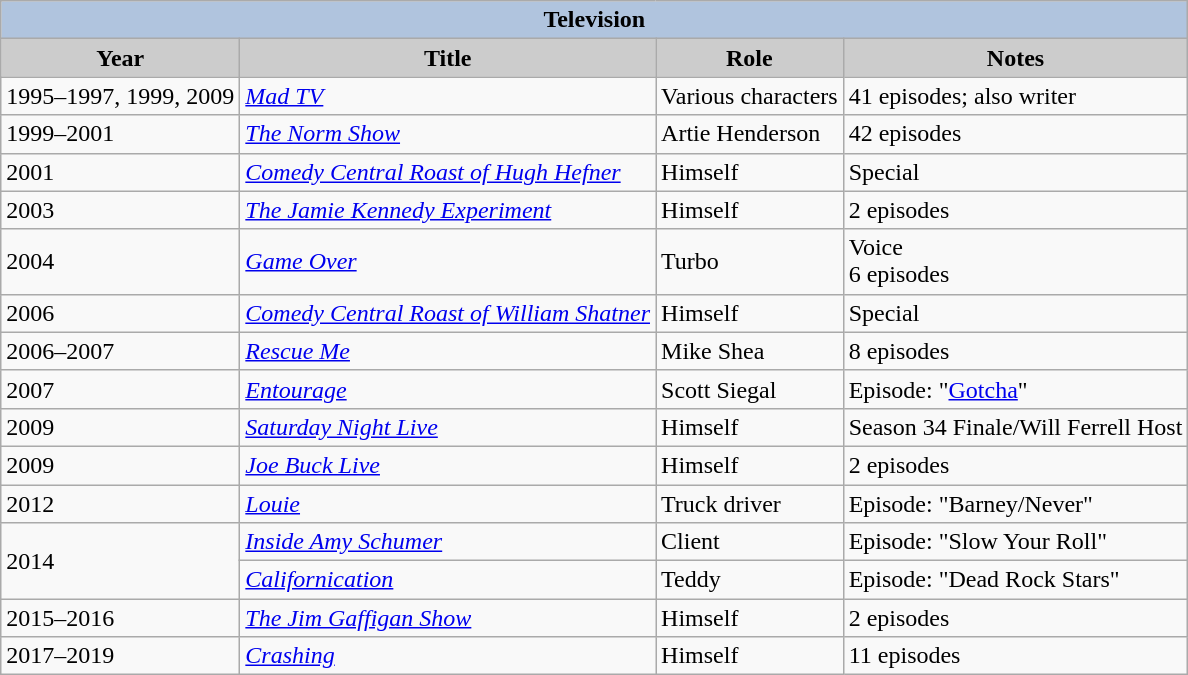<table class="wikitable">
<tr>
<th colspan=4 style="background:#B0C4DE;">Television</th>
</tr>
<tr>
<th style="background: #CCCCCC;">Year</th>
<th style="background: #CCCCCC;">Title</th>
<th style="background: #CCCCCC;">Role</th>
<th style="background: #CCCCCC;">Notes</th>
</tr>
<tr>
<td>1995–1997, 1999, 2009</td>
<td><em><a href='#'>Mad TV</a></em></td>
<td>Various characters</td>
<td>41 episodes; also writer</td>
</tr>
<tr>
<td>1999–2001</td>
<td><em><a href='#'>The Norm Show</a></em></td>
<td>Artie Henderson</td>
<td>42 episodes</td>
</tr>
<tr>
<td>2001</td>
<td><em><a href='#'>Comedy Central Roast of Hugh Hefner</a></em></td>
<td>Himself</td>
<td>Special</td>
</tr>
<tr>
<td>2003</td>
<td><em><a href='#'>The Jamie Kennedy Experiment</a></em></td>
<td>Himself</td>
<td>2 episodes</td>
</tr>
<tr>
<td>2004</td>
<td><em><a href='#'>Game Over</a></em></td>
<td>Turbo</td>
<td>Voice<br>6 episodes</td>
</tr>
<tr>
<td>2006</td>
<td><em><a href='#'>Comedy Central Roast of William Shatner</a></em></td>
<td>Himself</td>
<td>Special</td>
</tr>
<tr>
<td>2006–2007</td>
<td><em><a href='#'>Rescue Me</a></em></td>
<td>Mike Shea</td>
<td>8 episodes</td>
</tr>
<tr>
<td>2007</td>
<td><em><a href='#'>Entourage</a></em></td>
<td>Scott Siegal</td>
<td>Episode: "<a href='#'>Gotcha</a>"</td>
</tr>
<tr>
<td>2009</td>
<td><em><a href='#'>Saturday Night Live</a></em></td>
<td>Himself</td>
<td>Season 34 Finale/Will Ferrell Host</td>
</tr>
<tr>
<td>2009</td>
<td><em><a href='#'>Joe Buck Live</a></em></td>
<td>Himself</td>
<td>2 episodes</td>
</tr>
<tr>
<td>2012</td>
<td><em><a href='#'>Louie</a></em></td>
<td>Truck driver</td>
<td>Episode: "Barney/Never"</td>
</tr>
<tr>
<td rowspan="2">2014</td>
<td><em><a href='#'>Inside Amy Schumer</a></em></td>
<td>Client</td>
<td>Episode: "Slow Your Roll"</td>
</tr>
<tr>
<td><em><a href='#'>Californication</a></em></td>
<td>Teddy</td>
<td>Episode: "Dead Rock Stars"</td>
</tr>
<tr>
<td>2015–2016</td>
<td><em><a href='#'>The Jim Gaffigan Show</a></em></td>
<td>Himself</td>
<td>2 episodes</td>
</tr>
<tr>
<td>2017–2019</td>
<td><em><a href='#'>Crashing</a></em></td>
<td>Himself</td>
<td>11 episodes</td>
</tr>
</table>
